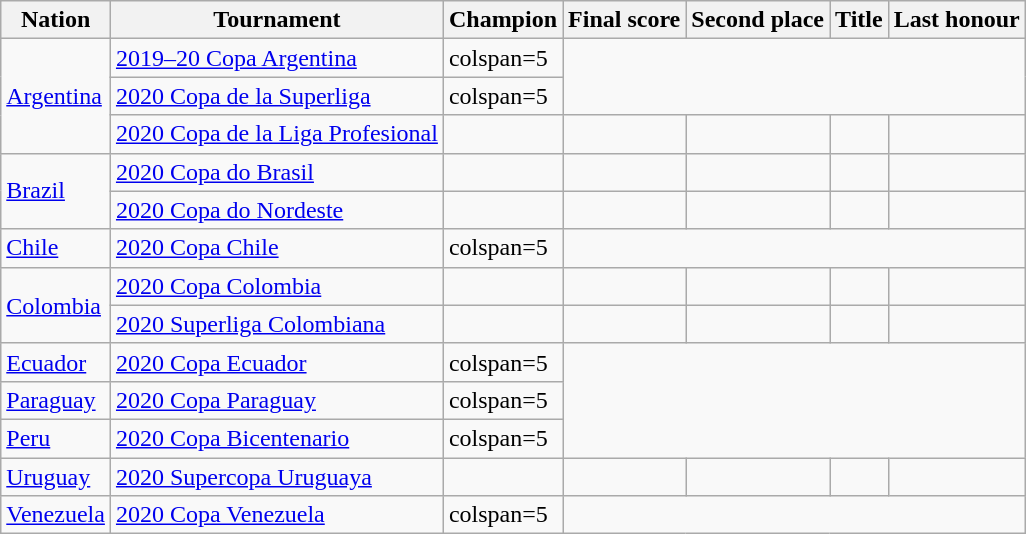<table class="wikitable sortable">
<tr>
<th>Nation</th>
<th>Tournament</th>
<th>Champion</th>
<th>Final score</th>
<th>Second place</th>
<th data-sort-type="number">Title</th>
<th>Last honour</th>
</tr>
<tr>
<td rowspan="3"> <a href='#'>Argentina</a></td>
<td><a href='#'>2019–20 Copa Argentina</a></td>
<td>colspan=5 </td>
</tr>
<tr>
<td><a href='#'>2020 Copa de la Superliga</a></td>
<td>colspan=5 </td>
</tr>
<tr>
<td><a href='#'>2020 Copa de la Liga Profesional</a></td>
<td></td>
<td></td>
<td></td>
<td></td>
<td></td>
</tr>
<tr>
<td rowspan="2"> <a href='#'>Brazil</a></td>
<td><a href='#'>2020 Copa do Brasil</a></td>
<td></td>
<td></td>
<td></td>
<td></td>
<td></td>
</tr>
<tr>
<td><a href='#'>2020 Copa do Nordeste</a></td>
<td></td>
<td></td>
<td></td>
<td></td>
<td></td>
</tr>
<tr>
<td> <a href='#'>Chile</a></td>
<td><a href='#'>2020 Copa Chile</a></td>
<td>colspan=5 </td>
</tr>
<tr>
<td rowspan=2> <a href='#'>Colombia</a></td>
<td><a href='#'>2020 Copa Colombia</a></td>
<td></td>
<td></td>
<td></td>
<td></td>
<td></td>
</tr>
<tr>
<td><a href='#'>2020 Superliga Colombiana</a></td>
<td></td>
<td></td>
<td></td>
<td></td>
<td></td>
</tr>
<tr>
<td> <a href='#'>Ecuador</a></td>
<td><a href='#'>2020 Copa Ecuador</a></td>
<td>colspan=5 </td>
</tr>
<tr>
<td> <a href='#'>Paraguay</a></td>
<td><a href='#'>2020 Copa Paraguay</a></td>
<td>colspan=5 </td>
</tr>
<tr>
<td> <a href='#'>Peru</a></td>
<td><a href='#'>2020 Copa Bicentenario</a></td>
<td>colspan=5 </td>
</tr>
<tr>
<td> <a href='#'>Uruguay</a></td>
<td><a href='#'>2020 Supercopa Uruguaya</a></td>
<td></td>
<td></td>
<td></td>
<td></td>
<td></td>
</tr>
<tr>
<td> <a href='#'>Venezuela</a></td>
<td><a href='#'>2020 Copa Venezuela</a></td>
<td>colspan=5 </td>
</tr>
</table>
